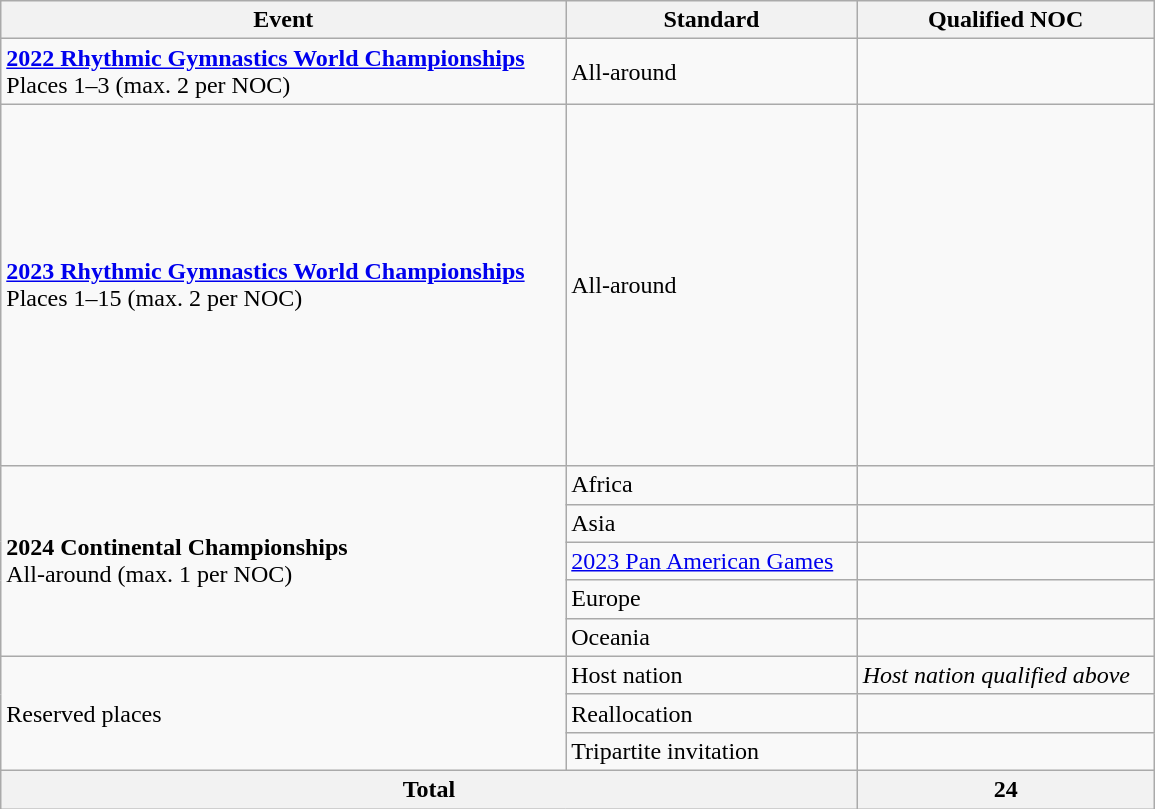<table class="wikitable" style="width:770px;">
<tr>
<th>Event</th>
<th>Standard</th>
<th>Qualified NOC</th>
</tr>
<tr>
<td><strong><a href='#'>2022 Rhythmic Gymnastics World Championships</a></strong><br>Places 1–3 (max. 2 per NOC)</td>
<td>All-around</td>
<td><br><br></td>
</tr>
<tr>
<td><strong><a href='#'>2023 Rhythmic Gymnastics World Championships</a></strong><br>Places 1–15 (max. 2 per NOC)</td>
<td>All-around</td>
<td><br><br><br><br><br><br><br><br><br><br><br><br><br></td>
</tr>
<tr>
<td rowspan="5"><strong>2024 Continental Championships</strong><br>All-around (max. 1 per NOC)</td>
<td>Africa</td>
<td></td>
</tr>
<tr>
<td>Asia</td>
<td></td>
</tr>
<tr>
<td><a href='#'>2023 Pan American Games</a></td>
<td></td>
</tr>
<tr>
<td>Europe</td>
<td></td>
</tr>
<tr>
<td>Oceania</td>
<td></td>
</tr>
<tr>
<td rowspan=3>Reserved places</td>
<td>Host nation</td>
<td><em>Host nation qualified above</em></td>
</tr>
<tr>
<td>Reallocation</td>
<td></td>
</tr>
<tr>
<td>Tripartite invitation</td>
<td></td>
</tr>
<tr>
<th colspan="2">Total</th>
<th>24</th>
</tr>
</table>
